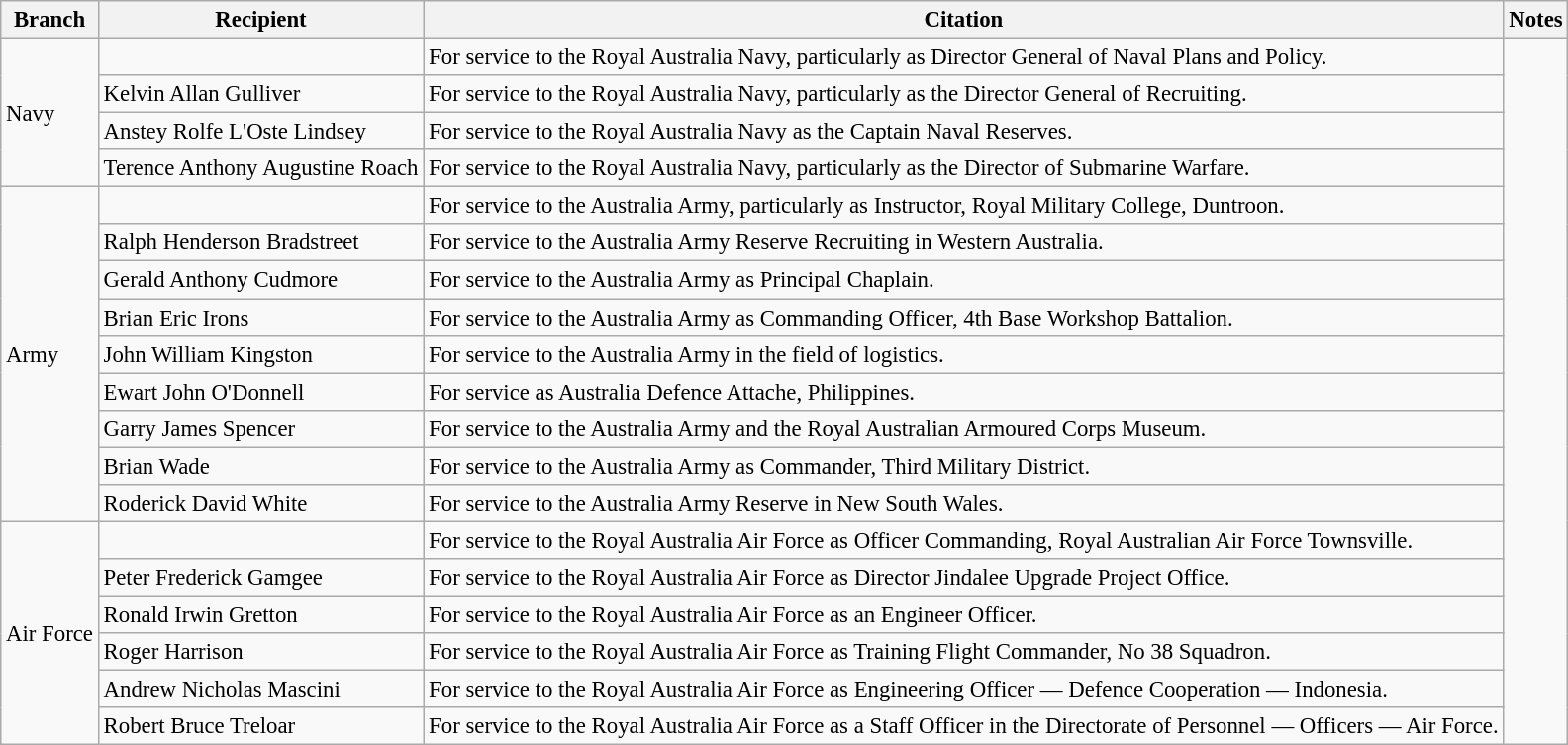<table class="wikitable" style="font-size:95%;">
<tr>
<th>Branch</th>
<th>Recipient</th>
<th>Citation</th>
<th>Notes</th>
</tr>
<tr>
<td rowspan=4>Navy</td>
<td></td>
<td>For service to the Royal Australia Navy, particularly as Director General of Naval Plans and Policy.</td>
<td rowspan=30></td>
</tr>
<tr>
<td> Kelvin Allan Gulliver </td>
<td>For service to the Royal Australia Navy, particularly as the Director General of Recruiting.</td>
</tr>
<tr>
<td> Anstey Rolfe L'Oste Lindsey </td>
<td>For service to the Royal Australia Navy as the Captain Naval Reserves.</td>
</tr>
<tr>
<td> Terence Anthony Augustine Roach </td>
<td>For service to the Royal Australia Navy, particularly as the Director of Submarine Warfare.</td>
</tr>
<tr>
<td rowspan=9>Army</td>
<td></td>
<td>For service to the Australia Army, particularly as Instructor, Royal Military College, Duntroon.</td>
</tr>
<tr>
<td> Ralph Henderson Bradstreet</td>
<td>For service to the Australia Army Reserve Recruiting in Western Australia.</td>
</tr>
<tr>
<td> Gerald Anthony Cudmore</td>
<td>For service to the Australia Army as Principal Chaplain.</td>
</tr>
<tr>
<td> Brian Eric Irons</td>
<td>For service to the Australia Army as Commanding Officer, 4th Base Workshop Battalion.</td>
</tr>
<tr>
<td> John William Kingston</td>
<td>For service to the Australia Army in the field of logistics.</td>
</tr>
<tr>
<td> Ewart John O'Donnell </td>
<td>For service as Australia Defence Attache, Philippines.</td>
</tr>
<tr>
<td> Garry James Spencer</td>
<td>For service to the Australia Army and the Royal Australian Armoured Corps Museum.</td>
</tr>
<tr>
<td> Brian Wade</td>
<td>For service to the Australia Army as Commander, Third Military District.</td>
</tr>
<tr>
<td> Roderick David White</td>
<td>For service to the Australia Army Reserve in New South Wales.</td>
</tr>
<tr>
<td rowspan=9>Air Force</td>
<td></td>
<td>For service to the Royal Australia Air Force as Officer Commanding, Royal Australian Air Force Townsville.</td>
</tr>
<tr>
<td> Peter Frederick Gamgee</td>
<td>For service to the Royal Australia Air Force as Director Jindalee Upgrade Project Office.</td>
</tr>
<tr>
<td> Ronald Irwin Gretton</td>
<td>For service to the Royal Australia Air Force as an Engineer Officer.</td>
</tr>
<tr>
<td> Roger Harrison</td>
<td>For service to the Royal Australia Air Force as Training Flight Commander, No 38 Squadron.</td>
</tr>
<tr>
<td> Andrew Nicholas Mascini</td>
<td>For service to the Royal Australia Air Force as Engineering Officer — Defence Cooperation — Indonesia.</td>
</tr>
<tr>
<td> Robert Bruce Treloar</td>
<td>For service to the Royal Australia Air Force as a Staff Officer in the Directorate of Personnel — Officers — Air Force.</td>
</tr>
</table>
